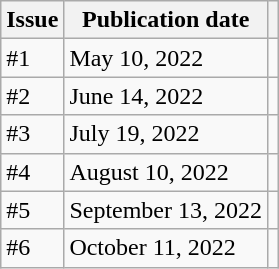<table class="wikitable">
<tr>
<th>Issue</th>
<th>Publication date</th>
<th></th>
</tr>
<tr>
<td>#1</td>
<td>May 10, 2022</td>
<td></td>
</tr>
<tr>
<td>#2</td>
<td>June 14, 2022</td>
<td></td>
</tr>
<tr>
<td>#3</td>
<td>July 19, 2022</td>
<td></td>
</tr>
<tr>
<td>#4</td>
<td>August 10, 2022</td>
<td></td>
</tr>
<tr>
<td>#5</td>
<td>September 13, 2022</td>
<td></td>
</tr>
<tr>
<td>#6</td>
<td>October 11, 2022</td>
<td></td>
</tr>
</table>
